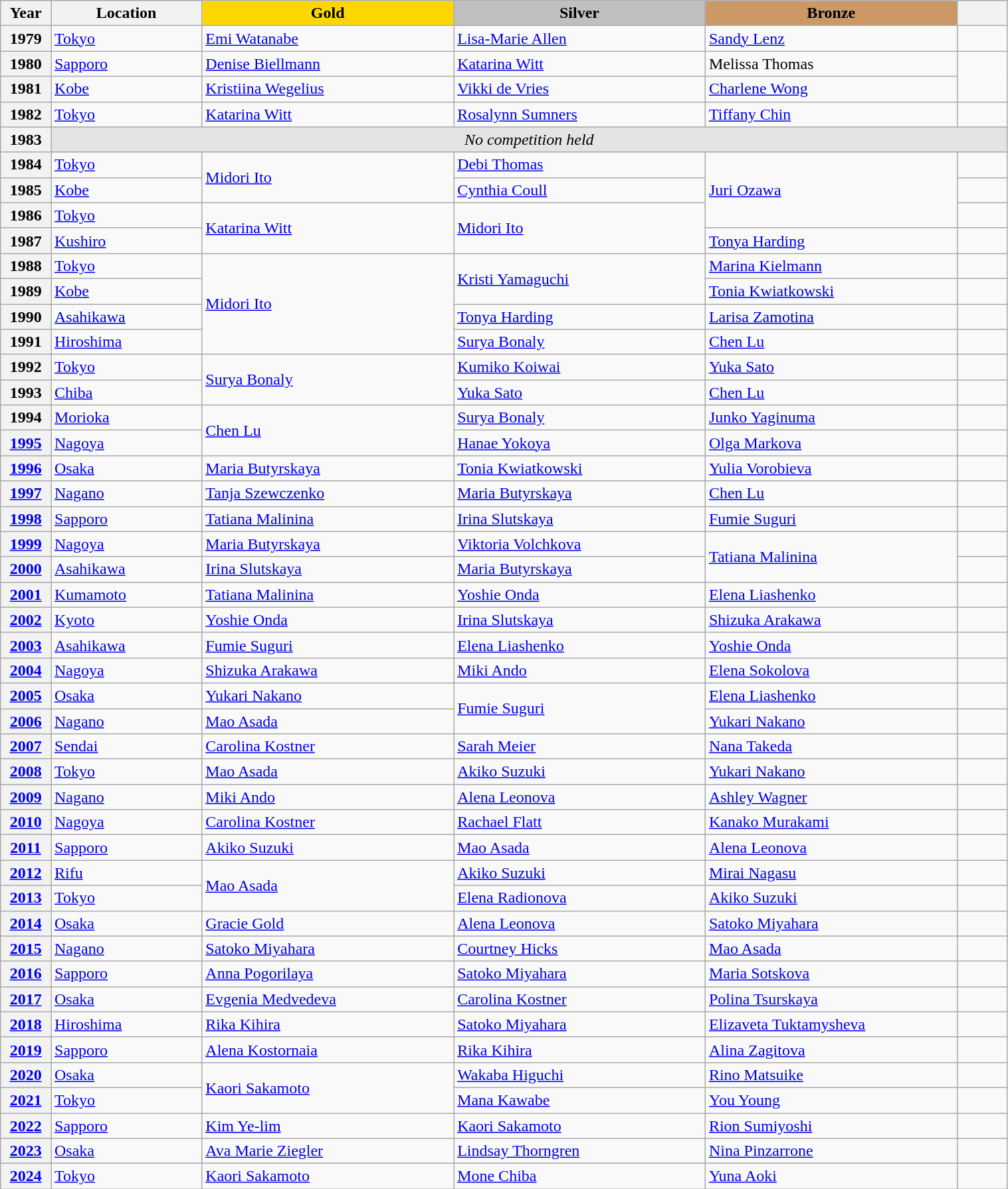<table class="wikitable unsortable" style="text-align:left; width:80%">
<tr>
<th scope="col" style="text-align:center; width:5%">Year</th>
<th scope="col" style="text-align:center; width:15%">Location</th>
<th scope="col" style="text-align:center; width:25%; background:gold">Gold</th>
<th scope="col" style="text-align:center; width:25%; background:silver">Silver</th>
<th scope="col" style="text-align:center; width:25%; background:#c96">Bronze</th>
<th scope="col" style="text-align:center; width:5%"></th>
</tr>
<tr>
<th scope="row">1979</th>
<td><a href='#'>Tokyo</a></td>
<td> <a href='#'>Emi Watanabe</a></td>
<td> <a href='#'>Lisa-Marie Allen</a></td>
<td> <a href='#'>Sandy Lenz</a></td>
<td></td>
</tr>
<tr>
<th scope="row">1980</th>
<td><a href='#'>Sapporo</a></td>
<td> <a href='#'>Denise Biellmann</a></td>
<td> <a href='#'>Katarina Witt</a></td>
<td> Melissa Thomas</td>
<td rowspan="2"></td>
</tr>
<tr>
<th scope="row">1981</th>
<td><a href='#'>Kobe</a></td>
<td> <a href='#'>Kristiina Wegelius</a></td>
<td> <a href='#'>Vikki de Vries</a></td>
<td> <a href='#'>Charlene Wong</a></td>
</tr>
<tr>
<th scope="row">1982</th>
<td><a href='#'>Tokyo</a></td>
<td> <a href='#'>Katarina Witt</a></td>
<td> <a href='#'>Rosalynn Sumners</a></td>
<td> <a href='#'>Tiffany Chin</a></td>
<td></td>
</tr>
<tr>
<th scope="row">1983</th>
<td colspan="5" align="center" bgcolor="e5e4e2"><em>No competition held</em></td>
</tr>
<tr>
<th scope="row">1984</th>
<td><a href='#'>Tokyo</a></td>
<td rowspan="2"> <a href='#'>Midori Ito</a></td>
<td> <a href='#'>Debi Thomas</a></td>
<td rowspan="3"> <a href='#'>Juri Ozawa</a></td>
<td></td>
</tr>
<tr>
<th scope="row">1985</th>
<td><a href='#'>Kobe</a></td>
<td> <a href='#'>Cynthia Coull</a></td>
<td></td>
</tr>
<tr>
<th scope="row">1986</th>
<td><a href='#'>Tokyo</a></td>
<td rowspan="2"> <a href='#'>Katarina Witt</a></td>
<td rowspan="2"> <a href='#'>Midori Ito</a></td>
<td></td>
</tr>
<tr>
<th scope="row">1987</th>
<td><a href='#'>Kushiro</a></td>
<td> <a href='#'>Tonya Harding</a></td>
<td></td>
</tr>
<tr>
<th scope="row">1988</th>
<td><a href='#'>Tokyo</a></td>
<td rowspan="4"> <a href='#'>Midori Ito</a></td>
<td rowspan="2"> <a href='#'>Kristi Yamaguchi</a></td>
<td> <a href='#'>Marina Kielmann</a></td>
<td></td>
</tr>
<tr>
<th scope="row">1989</th>
<td><a href='#'>Kobe</a></td>
<td> <a href='#'>Tonia Kwiatkowski</a></td>
<td></td>
</tr>
<tr>
<th scope="row">1990</th>
<td><a href='#'>Asahikawa</a></td>
<td> <a href='#'>Tonya Harding</a></td>
<td> <a href='#'>Larisa Zamotina</a></td>
<td></td>
</tr>
<tr>
<th scope="row">1991</th>
<td><a href='#'>Hiroshima</a></td>
<td> <a href='#'>Surya Bonaly</a></td>
<td> <a href='#'>Chen Lu</a></td>
<td></td>
</tr>
<tr>
<th scope="row">1992</th>
<td><a href='#'>Tokyo</a></td>
<td rowspan="2"> <a href='#'>Surya Bonaly</a></td>
<td> <a href='#'>Kumiko Koiwai</a></td>
<td> <a href='#'>Yuka Sato</a></td>
<td></td>
</tr>
<tr>
<th scope="row">1993</th>
<td><a href='#'>Chiba</a></td>
<td> <a href='#'>Yuka Sato</a></td>
<td> <a href='#'>Chen Lu</a></td>
<td></td>
</tr>
<tr>
<th scope="row">1994</th>
<td><a href='#'>Morioka</a></td>
<td rowspan="2"> <a href='#'>Chen Lu</a></td>
<td> <a href='#'>Surya Bonaly</a></td>
<td> <a href='#'>Junko Yaginuma</a></td>
<td></td>
</tr>
<tr>
<th scope="row"><a href='#'>1995</a></th>
<td><a href='#'>Nagoya</a></td>
<td> <a href='#'>Hanae Yokoya</a></td>
<td> <a href='#'>Olga Markova</a></td>
<td></td>
</tr>
<tr>
<th scope="row"><a href='#'>1996</a></th>
<td><a href='#'>Osaka</a></td>
<td> <a href='#'>Maria Butyrskaya</a></td>
<td> <a href='#'>Tonia Kwiatkowski</a></td>
<td> <a href='#'>Yulia Vorobieva</a></td>
<td></td>
</tr>
<tr>
<th scope="row"><a href='#'>1997</a></th>
<td><a href='#'>Nagano</a></td>
<td> <a href='#'>Tanja Szewczenko</a></td>
<td> <a href='#'>Maria Butyrskaya</a></td>
<td> <a href='#'>Chen Lu</a></td>
<td></td>
</tr>
<tr>
<th scope="row"><a href='#'>1998</a></th>
<td><a href='#'>Sapporo</a></td>
<td> <a href='#'>Tatiana Malinina</a></td>
<td> <a href='#'>Irina Slutskaya</a></td>
<td> <a href='#'>Fumie Suguri</a></td>
<td></td>
</tr>
<tr>
<th scope="row"><a href='#'>1999</a></th>
<td><a href='#'>Nagoya</a></td>
<td> <a href='#'>Maria Butyrskaya</a></td>
<td> <a href='#'>Viktoria Volchkova</a></td>
<td rowspan="2"> <a href='#'>Tatiana Malinina</a></td>
<td></td>
</tr>
<tr>
<th scope="row"><a href='#'>2000</a></th>
<td><a href='#'>Asahikawa</a></td>
<td> <a href='#'>Irina Slutskaya</a></td>
<td> <a href='#'>Maria Butyrskaya</a></td>
<td></td>
</tr>
<tr>
<th scope="row"><a href='#'>2001</a></th>
<td><a href='#'>Kumamoto</a></td>
<td> <a href='#'>Tatiana Malinina</a></td>
<td> <a href='#'>Yoshie Onda</a></td>
<td> <a href='#'>Elena Liashenko</a></td>
<td></td>
</tr>
<tr>
<th scope="row"><a href='#'>2002</a></th>
<td><a href='#'>Kyoto</a></td>
<td> <a href='#'>Yoshie Onda</a></td>
<td> <a href='#'>Irina Slutskaya</a></td>
<td> <a href='#'>Shizuka Arakawa</a></td>
<td></td>
</tr>
<tr>
<th scope="row"><a href='#'>2003</a></th>
<td><a href='#'>Asahikawa</a></td>
<td> <a href='#'>Fumie Suguri</a></td>
<td> <a href='#'>Elena Liashenko</a></td>
<td> <a href='#'>Yoshie Onda</a></td>
<td></td>
</tr>
<tr>
<th scope="row"><a href='#'>2004</a></th>
<td><a href='#'>Nagoya</a></td>
<td> <a href='#'>Shizuka Arakawa</a></td>
<td> <a href='#'>Miki Ando</a></td>
<td> <a href='#'>Elena Sokolova</a></td>
<td></td>
</tr>
<tr>
<th scope="row"><a href='#'>2005</a></th>
<td><a href='#'>Osaka</a></td>
<td> <a href='#'>Yukari Nakano</a></td>
<td rowspan="2"> <a href='#'>Fumie Suguri</a></td>
<td> <a href='#'>Elena Liashenko</a></td>
<td></td>
</tr>
<tr>
<th scope="row"><a href='#'>2006</a></th>
<td><a href='#'>Nagano</a></td>
<td> <a href='#'>Mao Asada</a></td>
<td> <a href='#'>Yukari Nakano</a></td>
<td></td>
</tr>
<tr>
<th scope="row"><a href='#'>2007</a></th>
<td><a href='#'>Sendai</a></td>
<td> <a href='#'>Carolina Kostner</a></td>
<td> <a href='#'>Sarah Meier</a></td>
<td> <a href='#'>Nana Takeda</a></td>
<td></td>
</tr>
<tr>
<th scope="row"><a href='#'>2008</a></th>
<td><a href='#'>Tokyo</a></td>
<td> <a href='#'>Mao Asada</a></td>
<td> <a href='#'>Akiko Suzuki</a></td>
<td> <a href='#'>Yukari Nakano</a></td>
<td></td>
</tr>
<tr>
<th scope="row"><a href='#'>2009</a></th>
<td><a href='#'>Nagano</a></td>
<td> <a href='#'>Miki Ando</a></td>
<td> <a href='#'>Alena Leonova</a></td>
<td> <a href='#'>Ashley Wagner</a></td>
<td></td>
</tr>
<tr>
<th scope="row"><a href='#'>2010</a></th>
<td><a href='#'>Nagoya</a></td>
<td> <a href='#'>Carolina Kostner</a></td>
<td> <a href='#'>Rachael Flatt</a></td>
<td> <a href='#'>Kanako Murakami</a></td>
<td></td>
</tr>
<tr>
<th scope="row"><a href='#'>2011</a></th>
<td><a href='#'>Sapporo</a></td>
<td> <a href='#'>Akiko Suzuki</a></td>
<td> <a href='#'>Mao Asada</a></td>
<td> <a href='#'>Alena Leonova</a></td>
<td></td>
</tr>
<tr>
<th scope="row"><a href='#'>2012</a></th>
<td><a href='#'>Rifu</a></td>
<td rowspan="2"> <a href='#'>Mao Asada</a></td>
<td> <a href='#'>Akiko Suzuki</a></td>
<td> <a href='#'>Mirai Nagasu</a></td>
<td></td>
</tr>
<tr>
<th scope="row"><a href='#'>2013</a></th>
<td><a href='#'>Tokyo</a></td>
<td> <a href='#'>Elena Radionova</a></td>
<td> <a href='#'>Akiko Suzuki</a></td>
<td></td>
</tr>
<tr>
<th scope="row"><a href='#'>2014</a></th>
<td><a href='#'>Osaka</a></td>
<td> <a href='#'>Gracie Gold</a></td>
<td> <a href='#'>Alena Leonova</a></td>
<td> <a href='#'>Satoko Miyahara</a></td>
<td></td>
</tr>
<tr>
<th scope="row"><a href='#'>2015</a></th>
<td><a href='#'>Nagano</a></td>
<td> <a href='#'>Satoko Miyahara</a></td>
<td> <a href='#'>Courtney Hicks</a></td>
<td> <a href='#'>Mao Asada</a></td>
<td></td>
</tr>
<tr>
<th scope="row"><a href='#'>2016</a></th>
<td><a href='#'>Sapporo</a></td>
<td> <a href='#'>Anna Pogorilaya</a></td>
<td> <a href='#'>Satoko Miyahara</a></td>
<td> <a href='#'>Maria Sotskova</a></td>
<td></td>
</tr>
<tr>
<th scope="row"><a href='#'>2017</a></th>
<td><a href='#'>Osaka</a></td>
<td> <a href='#'>Evgenia Medvedeva</a></td>
<td> <a href='#'>Carolina Kostner</a></td>
<td> <a href='#'>Polina Tsurskaya</a></td>
<td></td>
</tr>
<tr>
<th scope="row"><a href='#'>2018</a></th>
<td><a href='#'>Hiroshima</a></td>
<td> <a href='#'>Rika Kihira</a></td>
<td> <a href='#'>Satoko Miyahara</a></td>
<td> <a href='#'>Elizaveta Tuktamysheva</a></td>
<td></td>
</tr>
<tr>
<th scope="row"><a href='#'>2019</a></th>
<td><a href='#'>Sapporo</a></td>
<td> <a href='#'>Alena Kostornaia</a></td>
<td> <a href='#'>Rika Kihira</a></td>
<td> <a href='#'>Alina Zagitova</a></td>
<td></td>
</tr>
<tr>
<th scope="row"><a href='#'>2020</a></th>
<td><a href='#'>Osaka</a></td>
<td rowspan="2"> <a href='#'>Kaori Sakamoto</a></td>
<td> <a href='#'>Wakaba Higuchi</a></td>
<td> <a href='#'>Rino Matsuike</a></td>
<td></td>
</tr>
<tr>
<th scope="row"><a href='#'>2021</a></th>
<td><a href='#'>Tokyo</a></td>
<td> <a href='#'>Mana Kawabe</a></td>
<td> <a href='#'>You Young</a></td>
<td></td>
</tr>
<tr>
<th scope="row"><a href='#'>2022</a></th>
<td><a href='#'>Sapporo</a></td>
<td> <a href='#'>Kim Ye-lim</a></td>
<td> <a href='#'>Kaori Sakamoto</a></td>
<td> <a href='#'>Rion Sumiyoshi</a></td>
<td></td>
</tr>
<tr>
<th scope="row"><a href='#'>2023</a></th>
<td><a href='#'>Osaka</a></td>
<td> <a href='#'>Ava Marie Ziegler</a></td>
<td> <a href='#'>Lindsay Thorngren</a></td>
<td> <a href='#'>Nina Pinzarrone</a></td>
<td></td>
</tr>
<tr>
<th scope="row"><a href='#'>2024</a></th>
<td><a href='#'>Tokyo</a></td>
<td> <a href='#'>Kaori Sakamoto</a></td>
<td> <a href='#'>Mone Chiba</a></td>
<td> <a href='#'>Yuna Aoki</a></td>
<td></td>
</tr>
</table>
